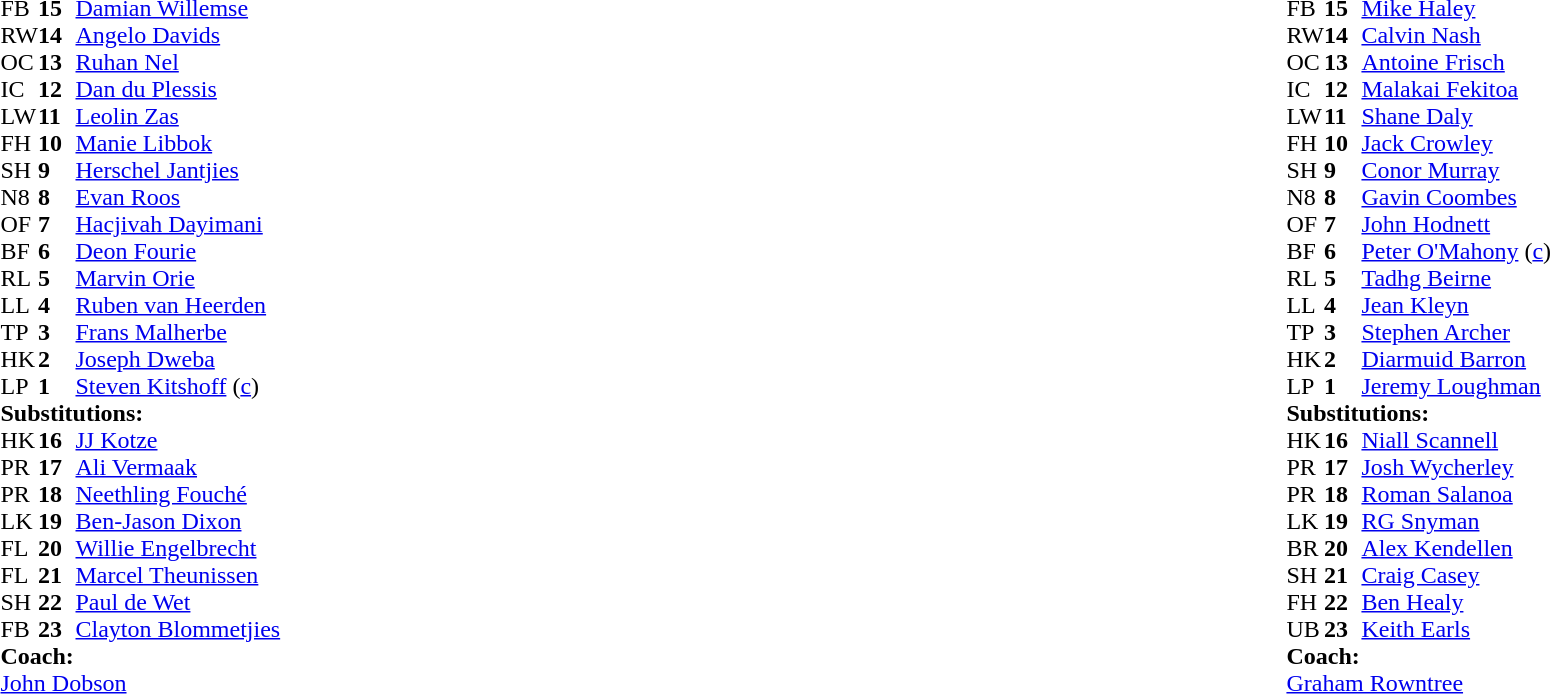<table style="width:100%;">
<tr>
<td style="vertical-align:top; width:50%"><br><table cellspacing="0" cellpadding="0">
<tr>
<th width="25"></th>
<th width="25"></th>
</tr>
<tr>
<td>FB</td>
<td><strong>15</strong></td>
<td> <a href='#'>Damian Willemse</a></td>
</tr>
<tr>
<td>RW</td>
<td><strong>14</strong></td>
<td> <a href='#'>Angelo Davids</a></td>
</tr>
<tr>
<td>OC</td>
<td><strong>13</strong></td>
<td> <a href='#'>Ruhan Nel</a></td>
</tr>
<tr>
<td>IC</td>
<td><strong>12</strong></td>
<td> <a href='#'>Dan du Plessis</a></td>
</tr>
<tr>
<td>LW</td>
<td><strong>11</strong></td>
<td> <a href='#'>Leolin Zas</a></td>
</tr>
<tr>
<td>FH</td>
<td><strong>10</strong></td>
<td> <a href='#'>Manie Libbok</a></td>
</tr>
<tr>
<td>SH</td>
<td><strong>9</strong></td>
<td> <a href='#'>Herschel Jantjies</a></td>
</tr>
<tr>
<td>N8</td>
<td><strong>8</strong></td>
<td> <a href='#'>Evan Roos</a></td>
</tr>
<tr>
<td>OF</td>
<td><strong>7</strong></td>
<td> <a href='#'>Hacjivah Dayimani</a></td>
</tr>
<tr>
<td>BF</td>
<td><strong>6</strong></td>
<td> <a href='#'>Deon Fourie</a></td>
</tr>
<tr>
<td>RL</td>
<td><strong>5</strong></td>
<td> <a href='#'>Marvin Orie</a></td>
</tr>
<tr>
<td>LL</td>
<td><strong>4</strong></td>
<td> <a href='#'>Ruben van Heerden</a></td>
</tr>
<tr>
<td>TP</td>
<td><strong>3</strong></td>
<td> <a href='#'>Frans Malherbe</a></td>
</tr>
<tr>
<td>HK</td>
<td><strong>2</strong></td>
<td> <a href='#'>Joseph Dweba</a></td>
</tr>
<tr>
<td>LP</td>
<td><strong>1</strong></td>
<td> <a href='#'>Steven Kitshoff</a> (<a href='#'>c</a>)</td>
</tr>
<tr>
<td colspan=3><strong>Substitutions:</strong></td>
</tr>
<tr>
<td>HK</td>
<td><strong>16</strong></td>
<td> <a href='#'>JJ Kotze</a></td>
</tr>
<tr>
<td>PR</td>
<td><strong>17</strong></td>
<td> <a href='#'>Ali Vermaak</a></td>
</tr>
<tr>
<td>PR</td>
<td><strong>18</strong></td>
<td> <a href='#'>Neethling Fouché</a></td>
</tr>
<tr>
<td>LK</td>
<td><strong>19</strong></td>
<td> <a href='#'>Ben-Jason Dixon</a></td>
</tr>
<tr>
<td>FL</td>
<td><strong>20</strong></td>
<td> <a href='#'>Willie Engelbrecht</a></td>
</tr>
<tr>
<td>FL</td>
<td><strong>21</strong></td>
<td> <a href='#'>Marcel Theunissen</a></td>
</tr>
<tr>
<td>SH</td>
<td><strong>22</strong></td>
<td> <a href='#'>Paul de Wet</a></td>
</tr>
<tr>
<td>FB</td>
<td><strong>23</strong></td>
<td> <a href='#'>Clayton Blommetjies</a></td>
</tr>
<tr>
<td colspan=3><strong>Coach:</strong></td>
</tr>
<tr>
<td colspan="4"> <a href='#'>John Dobson</a></td>
</tr>
<tr>
</tr>
</table>
</td>
<td valign="top"></td>
<td style="vertical-align:top; width:50%"><br><table cellspacing="0" cellpadding="0" style="margin:auto">
<tr>
<th width="25"></th>
<th width="25"></th>
</tr>
<tr>
<td>FB</td>
<td><strong>15</strong></td>
<td> <a href='#'>Mike Haley</a></td>
</tr>
<tr>
<td>RW</td>
<td><strong>14</strong></td>
<td> <a href='#'>Calvin Nash</a></td>
</tr>
<tr>
<td>OC</td>
<td><strong>13</strong></td>
<td> <a href='#'>Antoine Frisch</a></td>
</tr>
<tr>
<td>IC</td>
<td><strong>12</strong></td>
<td> <a href='#'>Malakai Fekitoa</a></td>
</tr>
<tr>
<td>LW</td>
<td><strong>11</strong></td>
<td> <a href='#'>Shane Daly</a></td>
</tr>
<tr>
<td>FH</td>
<td><strong>10</strong></td>
<td> <a href='#'>Jack Crowley</a></td>
</tr>
<tr>
<td>SH</td>
<td><strong>9</strong></td>
<td> <a href='#'>Conor Murray</a></td>
</tr>
<tr>
<td>N8</td>
<td><strong>8</strong></td>
<td> <a href='#'>Gavin Coombes</a></td>
</tr>
<tr>
<td>OF</td>
<td><strong>7</strong></td>
<td> <a href='#'>John Hodnett</a></td>
</tr>
<tr>
<td>BF</td>
<td><strong>6</strong></td>
<td> <a href='#'>Peter O'Mahony</a> (<a href='#'>c</a>)</td>
</tr>
<tr>
<td>RL</td>
<td><strong>5</strong></td>
<td> <a href='#'>Tadhg Beirne</a></td>
</tr>
<tr>
<td>LL</td>
<td><strong>4</strong></td>
<td> <a href='#'>Jean Kleyn</a></td>
</tr>
<tr>
<td>TP</td>
<td><strong>3</strong></td>
<td> <a href='#'>Stephen Archer</a></td>
</tr>
<tr>
<td>HK</td>
<td><strong>2</strong></td>
<td> <a href='#'>Diarmuid Barron</a></td>
</tr>
<tr>
<td>LP</td>
<td><strong>1</strong></td>
<td> <a href='#'>Jeremy Loughman</a></td>
</tr>
<tr>
<td colspan=3><strong>Substitutions:</strong></td>
</tr>
<tr>
<td>HK</td>
<td><strong>16</strong></td>
<td> <a href='#'>Niall Scannell</a></td>
</tr>
<tr>
<td>PR</td>
<td><strong>17</strong></td>
<td> <a href='#'>Josh Wycherley</a></td>
</tr>
<tr>
<td>PR</td>
<td><strong>18</strong></td>
<td> <a href='#'>Roman Salanoa</a></td>
</tr>
<tr>
<td>LK</td>
<td><strong>19</strong></td>
<td> <a href='#'>RG Snyman</a></td>
</tr>
<tr>
<td>BR</td>
<td><strong>20</strong></td>
<td> <a href='#'>Alex Kendellen</a></td>
</tr>
<tr>
<td>SH</td>
<td><strong>21</strong></td>
<td> <a href='#'>Craig Casey</a></td>
</tr>
<tr>
<td>FH</td>
<td><strong>22</strong></td>
<td> <a href='#'>Ben Healy</a></td>
</tr>
<tr>
<td>UB</td>
<td><strong>23</strong></td>
<td> <a href='#'>Keith Earls</a></td>
</tr>
<tr>
<td colspan=3><strong>Coach:</strong></td>
</tr>
<tr>
<td colspan="4"> <a href='#'>Graham Rowntree</a></td>
</tr>
</table>
</td>
</tr>
</table>
